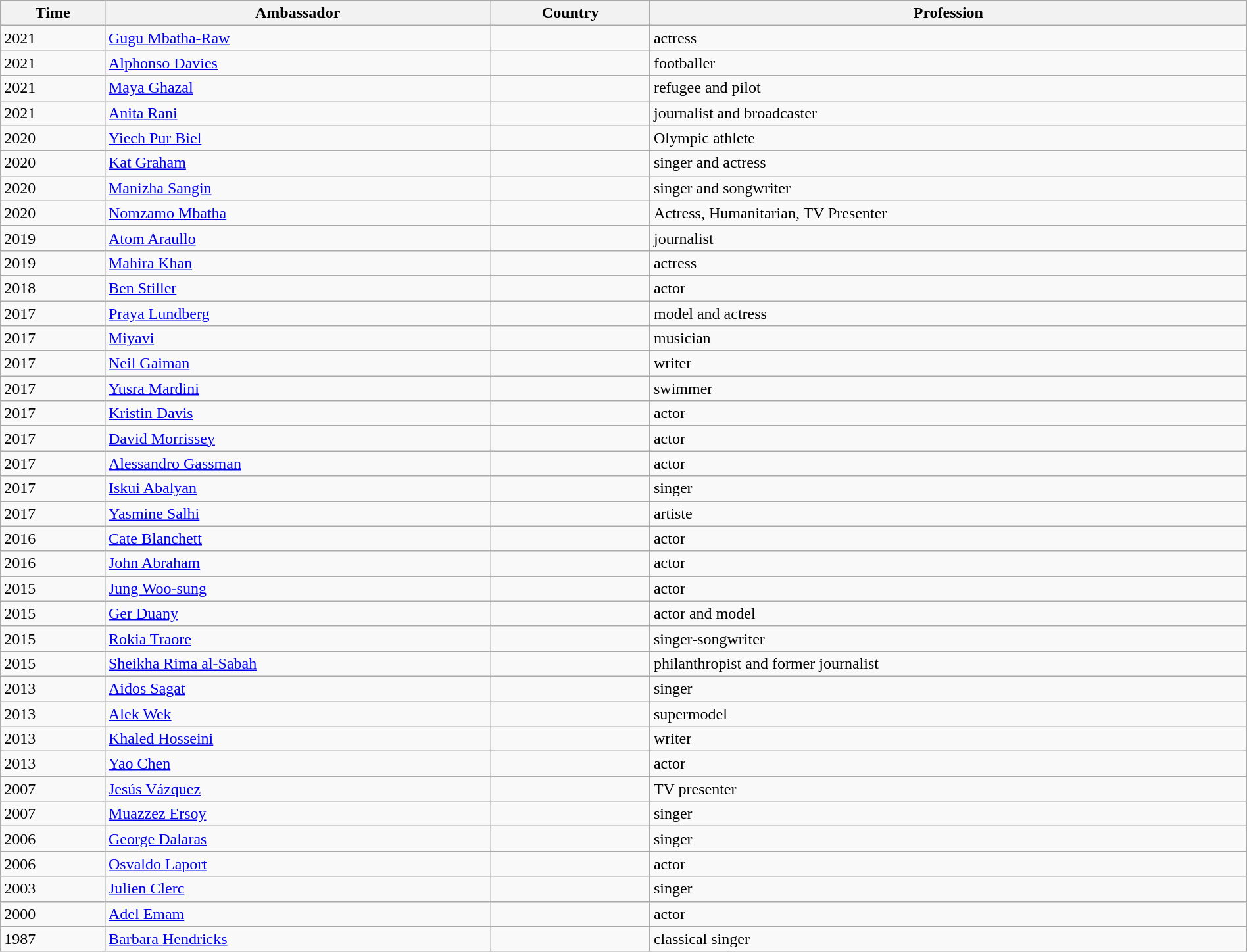<table class="wikitable sortable" style="width: 100%;">
<tr>
<th>Time</th>
<th>Ambassador</th>
<th>Country</th>
<th>Profession</th>
</tr>
<tr>
<td>2021</td>
<td><a href='#'>Gugu Mbatha-Raw</a></td>
<td></td>
<td>actress</td>
</tr>
<tr>
<td>2021</td>
<td><a href='#'>Alphonso Davies</a></td>
<td></td>
<td>footballer</td>
</tr>
<tr>
<td>2021</td>
<td><a href='#'>Maya Ghazal</a></td>
<td></td>
<td>refugee and pilot </td>
</tr>
<tr>
<td>2021</td>
<td><a href='#'>Anita Rani</a></td>
<td></td>
<td>journalist and broadcaster</td>
</tr>
<tr>
<td>2020</td>
<td><a href='#'>Yiech Pur Biel</a></td>
<td></td>
<td>Olympic athlete</td>
</tr>
<tr>
<td>2020</td>
<td><a href='#'>Kat Graham</a></td>
<td></td>
<td>singer and actress</td>
</tr>
<tr>
<td>2020</td>
<td><a href='#'>Manizha Sangin</a></td>
<td></td>
<td>singer and songwriter</td>
</tr>
<tr>
<td>2020</td>
<td><a href='#'>Nomzamo Mbatha</a></td>
<td></td>
<td>Actress, Humanitarian, TV Presenter</td>
</tr>
<tr>
<td>2019</td>
<td><a href='#'>Atom Araullo</a></td>
<td></td>
<td>journalist</td>
</tr>
<tr>
<td>2019</td>
<td><a href='#'>Mahira Khan</a></td>
<td></td>
<td>actress</td>
</tr>
<tr>
<td>2018</td>
<td><a href='#'>Ben Stiller</a></td>
<td></td>
<td>actor</td>
</tr>
<tr>
<td>2017</td>
<td><a href='#'>Praya Lundberg</a></td>
<td></td>
<td>model and actress</td>
</tr>
<tr>
<td>2017</td>
<td><a href='#'>Miyavi</a></td>
<td></td>
<td>musician</td>
</tr>
<tr>
<td>2017</td>
<td><a href='#'>Neil Gaiman</a></td>
<td></td>
<td>writer</td>
</tr>
<tr>
<td>2017</td>
<td><a href='#'>Yusra Mardini</a></td>
<td></td>
<td>swimmer</td>
</tr>
<tr>
<td>2017</td>
<td><a href='#'>Kristin Davis</a></td>
<td></td>
<td>actor</td>
</tr>
<tr>
<td>2017</td>
<td><a href='#'>David Morrissey</a></td>
<td></td>
<td>actor</td>
</tr>
<tr>
<td>2017</td>
<td><a href='#'>Alessandro Gassman</a></td>
<td></td>
<td>actor</td>
</tr>
<tr>
<td>2017</td>
<td><a href='#'>Iskui Abalyan</a></td>
<td> </td>
<td>singer</td>
</tr>
<tr>
<td>2017</td>
<td><a href='#'>Yasmine Salhi</a></td>
<td></td>
<td>artiste</td>
</tr>
<tr>
<td>2016</td>
<td><a href='#'>Cate Blanchett</a></td>
<td></td>
<td>actor</td>
</tr>
<tr>
<td>2016</td>
<td><a href='#'>John Abraham</a></td>
<td></td>
<td>actor</td>
</tr>
<tr>
<td>2015</td>
<td><a href='#'>Jung Woo-sung</a></td>
<td></td>
<td>actor</td>
</tr>
<tr>
<td>2015</td>
<td><a href='#'>Ger Duany</a></td>
<td></td>
<td>actor and model</td>
</tr>
<tr>
<td>2015</td>
<td><a href='#'>Rokia Traore</a></td>
<td></td>
<td>singer-songwriter</td>
</tr>
<tr>
<td>2015</td>
<td><a href='#'>Sheikha Rima al-Sabah</a></td>
<td></td>
<td>philanthropist and former journalist</td>
</tr>
<tr>
<td>2013</td>
<td><a href='#'>Aidos Sagat</a></td>
<td></td>
<td>singer</td>
</tr>
<tr>
<td>2013</td>
<td><a href='#'>Alek Wek</a></td>
<td></td>
<td>supermodel</td>
</tr>
<tr>
<td>2013</td>
<td><a href='#'>Khaled Hosseini</a></td>
<td></td>
<td>writer</td>
</tr>
<tr>
<td>2013</td>
<td><a href='#'>Yao Chen</a></td>
<td></td>
<td>actor</td>
</tr>
<tr>
<td>2007</td>
<td><a href='#'>Jesús Vázquez</a></td>
<td></td>
<td>TV presenter</td>
</tr>
<tr>
<td>2007</td>
<td><a href='#'>Muazzez Ersoy</a></td>
<td></td>
<td>singer</td>
</tr>
<tr>
<td>2006</td>
<td><a href='#'>George Dalaras</a></td>
<td></td>
<td>singer</td>
</tr>
<tr>
<td>2006</td>
<td><a href='#'>Osvaldo Laport</a></td>
<td></td>
<td>actor</td>
</tr>
<tr>
<td>2003</td>
<td><a href='#'>Julien Clerc</a></td>
<td></td>
<td>singer</td>
</tr>
<tr>
<td>2000</td>
<td><a href='#'>Adel Emam</a></td>
<td></td>
<td>actor</td>
</tr>
<tr>
<td>1987</td>
<td><a href='#'>Barbara Hendricks</a></td>
<td></td>
<td>classical singer</td>
</tr>
</table>
